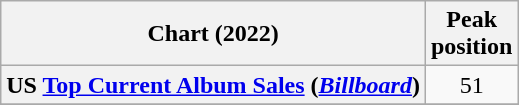<table class="wikitable sortable plainrowheaders" style="text-align:center">
<tr>
<th scope="col">Chart (2022)</th>
<th scope="col">Peak<br>position</th>
</tr>
<tr>
<th scope="row">US <a href='#'>Top Current Album Sales</a> (<em><a href='#'>Billboard</a></em>)</th>
<td>51</td>
</tr>
<tr>
</tr>
</table>
